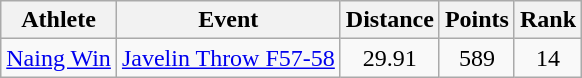<table class="wikitable">
<tr>
<th>Athlete</th>
<th>Event</th>
<th>Distance</th>
<th>Points</th>
<th>Rank</th>
</tr>
<tr align=center>
<td align=left><a href='#'>Naing Win</a></td>
<td align=left><a href='#'>Javelin Throw F57-58</a></td>
<td>29.91</td>
<td>589</td>
<td>14</td>
</tr>
</table>
